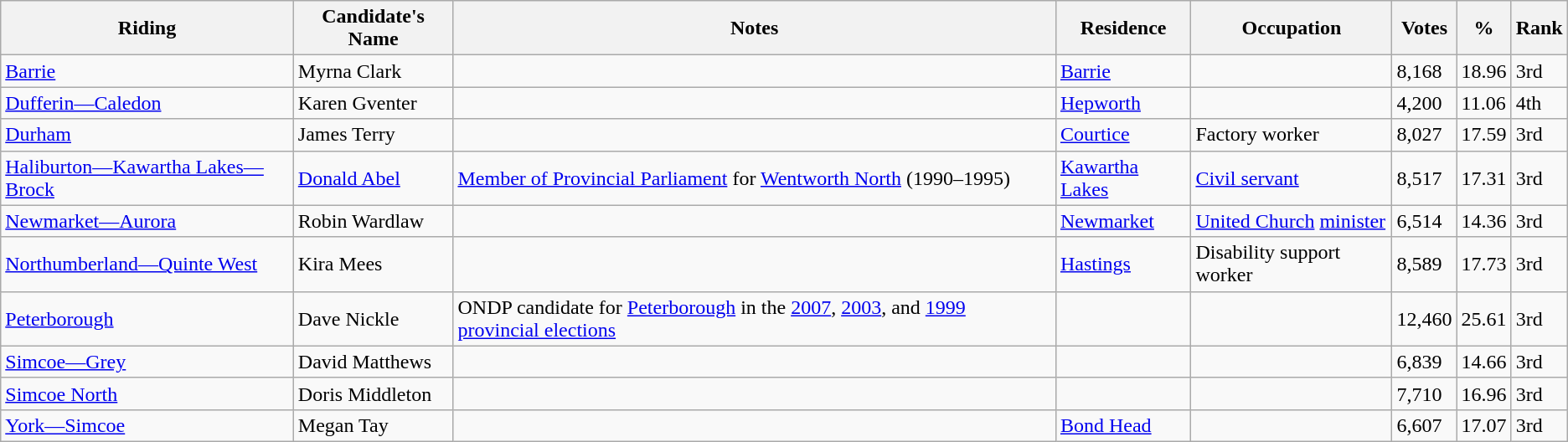<table class="wikitable sortable">
<tr>
<th>Riding<br></th>
<th>Candidate's Name</th>
<th>Notes</th>
<th>Residence</th>
<th>Occupation</th>
<th>Votes</th>
<th>%</th>
<th>Rank</th>
</tr>
<tr>
<td><a href='#'>Barrie</a></td>
<td>Myrna Clark</td>
<td></td>
<td><a href='#'>Barrie</a></td>
<td></td>
<td>8,168</td>
<td>18.96</td>
<td>3rd</td>
</tr>
<tr>
<td><a href='#'>Dufferin—Caledon</a></td>
<td>Karen Gventer</td>
<td></td>
<td><a href='#'>Hepworth</a></td>
<td></td>
<td>4,200</td>
<td>11.06</td>
<td>4th</td>
</tr>
<tr>
<td><a href='#'>Durham</a></td>
<td>James Terry</td>
<td></td>
<td><a href='#'>Courtice</a></td>
<td>Factory worker</td>
<td>8,027</td>
<td>17.59</td>
<td>3rd</td>
</tr>
<tr>
<td><a href='#'>Haliburton—Kawartha Lakes—Brock</a></td>
<td><a href='#'>Donald Abel</a></td>
<td><a href='#'>Member of Provincial Parliament</a> for <a href='#'>Wentworth North</a> (1990–1995)</td>
<td><a href='#'>Kawartha Lakes</a></td>
<td><a href='#'>Civil servant</a></td>
<td>8,517</td>
<td>17.31</td>
<td>3rd</td>
</tr>
<tr>
<td><a href='#'>Newmarket—Aurora</a></td>
<td>Robin Wardlaw</td>
<td></td>
<td><a href='#'>Newmarket</a></td>
<td><a href='#'>United Church</a> <a href='#'>minister</a></td>
<td>6,514</td>
<td>14.36</td>
<td>3rd</td>
</tr>
<tr>
<td><a href='#'>Northumberland—Quinte West</a></td>
<td>Kira Mees</td>
<td></td>
<td><a href='#'>Hastings</a></td>
<td>Disability support worker</td>
<td>8,589</td>
<td>17.73</td>
<td>3rd</td>
</tr>
<tr>
<td><a href='#'>Peterborough</a></td>
<td>Dave Nickle</td>
<td>ONDP candidate for <a href='#'>Peterborough</a> in the <a href='#'>2007</a>, <a href='#'>2003</a>, and <a href='#'>1999 provincial elections</a></td>
<td></td>
<td></td>
<td>12,460</td>
<td>25.61</td>
<td>3rd</td>
</tr>
<tr>
<td><a href='#'>Simcoe—Grey</a></td>
<td>David Matthews</td>
<td></td>
<td></td>
<td></td>
<td>6,839</td>
<td>14.66</td>
<td>3rd</td>
</tr>
<tr>
<td><a href='#'>Simcoe North</a></td>
<td>Doris Middleton</td>
<td></td>
<td></td>
<td></td>
<td>7,710</td>
<td>16.96</td>
<td>3rd</td>
</tr>
<tr>
<td><a href='#'>York—Simcoe</a></td>
<td>Megan Tay</td>
<td></td>
<td><a href='#'>Bond Head</a></td>
<td></td>
<td>6,607</td>
<td>17.07</td>
<td>3rd</td>
</tr>
</table>
